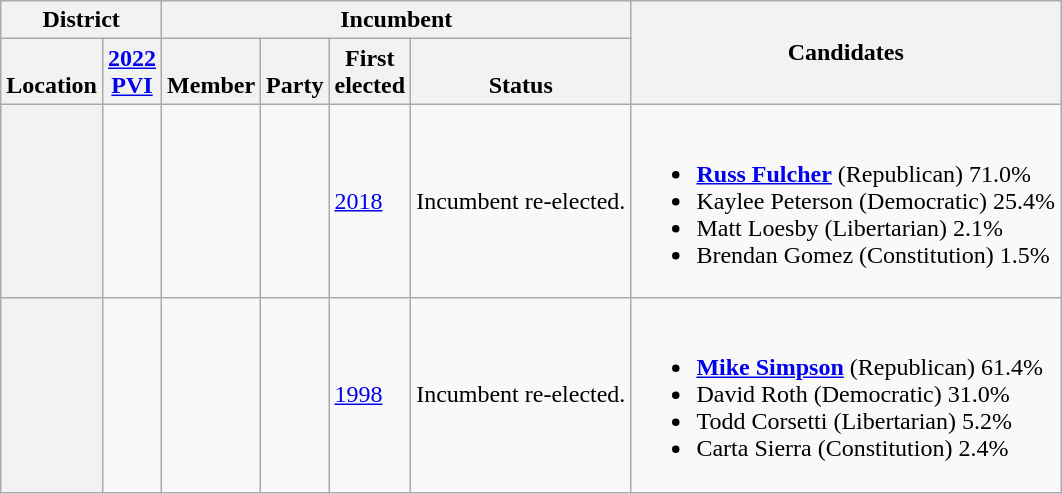<table class="wikitable sortable">
<tr>
<th colspan=2>District</th>
<th colspan=4>Incumbent</th>
<th rowspan=2 class="unsortable">Candidates</th>
</tr>
<tr valign=bottom>
<th>Location</th>
<th><a href='#'>2022<br>PVI</a></th>
<th>Member</th>
<th>Party</th>
<th>First<br>elected</th>
<th>Status</th>
</tr>
<tr>
<th></th>
<td></td>
<td></td>
<td></td>
<td><a href='#'>2018</a></td>
<td>Incumbent re-elected.</td>
<td nowrap><br><ul><li> <strong><a href='#'>Russ Fulcher</a></strong> (Republican) 71.0%</li><li>Kaylee Peterson (Democratic) 25.4%</li><li>Matt Loesby (Libertarian) 2.1%</li><li>Brendan Gomez (Constitution) 1.5%</li></ul></td>
</tr>
<tr>
<th></th>
<td></td>
<td></td>
<td></td>
<td><a href='#'>1998</a></td>
<td>Incumbent re-elected.</td>
<td nowrap><br><ul><li> <strong><a href='#'>Mike Simpson</a></strong> (Republican) 61.4%</li><li>David Roth (Democratic) 31.0%</li><li>Todd Corsetti (Libertarian) 5.2%</li><li>Carta Sierra (Constitution) 2.4%</li></ul></td>
</tr>
</table>
